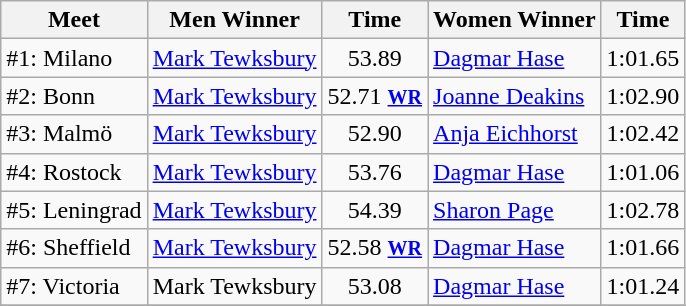<table class=wikitable>
<tr>
<th>Meet</th>
<th>Men Winner</th>
<th>Time</th>
<th>Women Winner</th>
<th>Time</th>
</tr>
<tr>
<td>#1: Milano</td>
<td> <a href='#'>Mark Tewksbury</a></td>
<td align=center>53.89</td>
<td> <a href='#'>Dagmar Hase</a></td>
<td align=center>1:01.65</td>
</tr>
<tr>
<td>#2: Bonn</td>
<td> <a href='#'>Mark Tewksbury</a></td>
<td align=center>52.71 <small><a href='#'><strong>WR</strong></a></small></td>
<td> <a href='#'>Joanne Deakins</a></td>
<td align=center>1:02.90</td>
</tr>
<tr>
<td>#3: Malmö</td>
<td> <a href='#'>Mark Tewksbury</a></td>
<td align=center>52.90</td>
<td> <a href='#'>Anja Eichhorst</a></td>
<td align=center>1:02.42</td>
</tr>
<tr>
<td>#4: Rostock</td>
<td> <a href='#'>Mark Tewksbury</a></td>
<td align=center>53.76</td>
<td> <a href='#'>Dagmar Hase</a></td>
<td align=center>1:01.06</td>
</tr>
<tr>
<td>#5: Leningrad</td>
<td> <a href='#'>Mark Tewksbury</a></td>
<td align=center>54.39</td>
<td> <a href='#'>Sharon Page</a></td>
<td align=center>1:02.78</td>
</tr>
<tr>
<td>#6: Sheffield</td>
<td> <a href='#'>Mark Tewksbury</a></td>
<td align=center>52.58 <small><a href='#'><strong>WR</strong></a></small></td>
<td> <a href='#'>Dagmar Hase</a></td>
<td align=center>1:01.66</td>
</tr>
<tr>
<td>#7: Victoria</td>
<td> Mark Tewksbury</td>
<td align=center>53.08</td>
<td> <a href='#'>Dagmar Hase</a></td>
<td align=center>1:01.24</td>
</tr>
<tr>
</tr>
</table>
